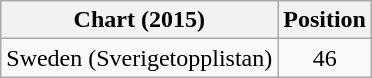<table class="wikitable">
<tr>
<th>Chart (2015)</th>
<th>Position</th>
</tr>
<tr>
<td>Sweden (Sverigetopplistan)</td>
<td align="center">46</td>
</tr>
</table>
